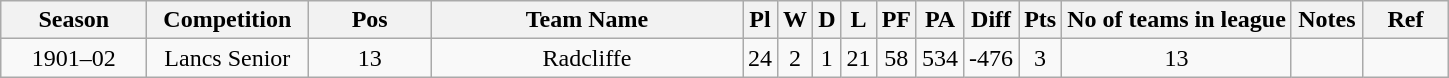<table class="wikitable" style="text-align:center;">
<tr>
<th width=90 abbr="season">Season</th>
<th width=100 abbr="Competition">Competition</th>
<th width=75 abbr="Position">Pos</th>
<th width=200 abbr="Club">Team Name</th>
<th width 50 abbr="Pl">Pl</th>
<th width 50 abbr="W">W</th>
<th width 50 abbr="D">D</th>
<th width 50 abbr="L">L</th>
<th width 60 abbr="PF">PF</th>
<th width 60 abbr="PA">PA</th>
<th width 100 abbr="Diff">Diff</th>
<th width 60 abbr="Pts">Pts</th>
<th width 100 abbr="No of Teams">No of teams in league</th>
<th width=40 abbr="Notes">Notes</th>
<th width=50 abbr="Ref">Ref</th>
</tr>
<tr>
<td>1901–02</td>
<td>Lancs Senior</td>
<td>13</td>
<td>Radcliffe</td>
<td>24</td>
<td>2</td>
<td>1</td>
<td>21</td>
<td>58</td>
<td>534</td>
<td>-476</td>
<td>3</td>
<td>13</td>
<td></td>
<td></td>
</tr>
</table>
